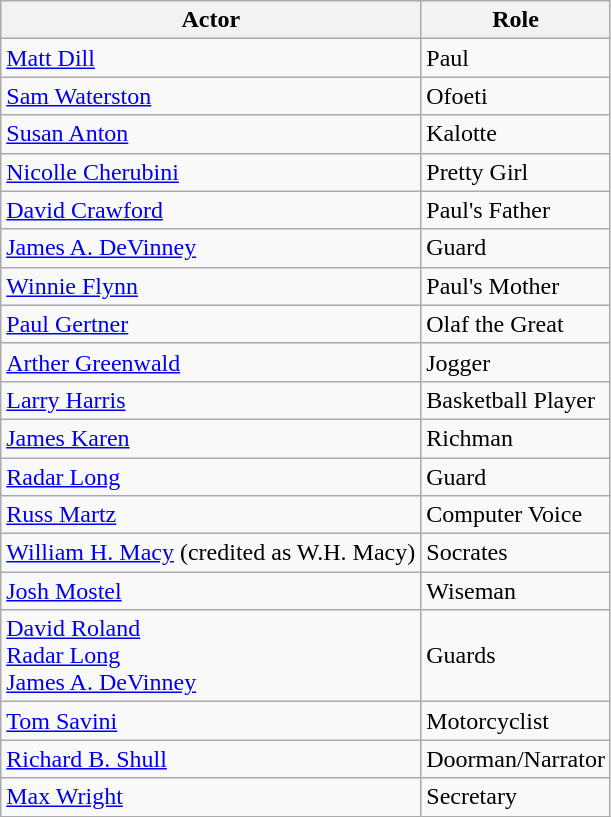<table class="wikitable">
<tr>
<th>Actor</th>
<th>Role</th>
</tr>
<tr>
<td><a href='#'>Matt Dill</a></td>
<td>Paul</td>
</tr>
<tr>
<td><a href='#'>Sam Waterston</a></td>
<td>Ofoeti</td>
</tr>
<tr>
<td><a href='#'>Susan Anton</a></td>
<td>Kalotte</td>
</tr>
<tr>
<td><a href='#'>Nicolle Cherubini</a></td>
<td>Pretty Girl</td>
</tr>
<tr>
<td><a href='#'>David Crawford</a></td>
<td>Paul's Father</td>
</tr>
<tr>
<td><a href='#'>James A. DeVinney</a></td>
<td>Guard</td>
</tr>
<tr>
<td><a href='#'>Winnie Flynn</a></td>
<td>Paul's Mother</td>
</tr>
<tr>
<td><a href='#'>Paul Gertner</a></td>
<td>Olaf the Great</td>
</tr>
<tr>
<td><a href='#'>Arther Greenwald</a></td>
<td>Jogger</td>
</tr>
<tr>
<td><a href='#'>Larry Harris</a></td>
<td>Basketball Player</td>
</tr>
<tr>
<td><a href='#'>James Karen</a></td>
<td>Richman</td>
</tr>
<tr>
<td><a href='#'>Radar Long</a></td>
<td>Guard</td>
</tr>
<tr>
<td><a href='#'>Russ Martz</a></td>
<td>Computer Voice</td>
</tr>
<tr>
<td><a href='#'>William H. Macy</a> (credited as W.H. Macy)</td>
<td>Socrates</td>
</tr>
<tr>
<td><a href='#'>Josh Mostel</a></td>
<td>Wiseman</td>
</tr>
<tr>
<td><a href='#'>David Roland</a><br><a href='#'>Radar Long</a><br><a href='#'>James A. DeVinney</a></td>
<td>Guards</td>
</tr>
<tr>
<td><a href='#'>Tom Savini</a></td>
<td>Motorcyclist</td>
</tr>
<tr>
<td><a href='#'>Richard B. Shull</a></td>
<td>Doorman/Narrator</td>
</tr>
<tr>
<td><a href='#'>Max Wright</a></td>
<td>Secretary</td>
</tr>
</table>
